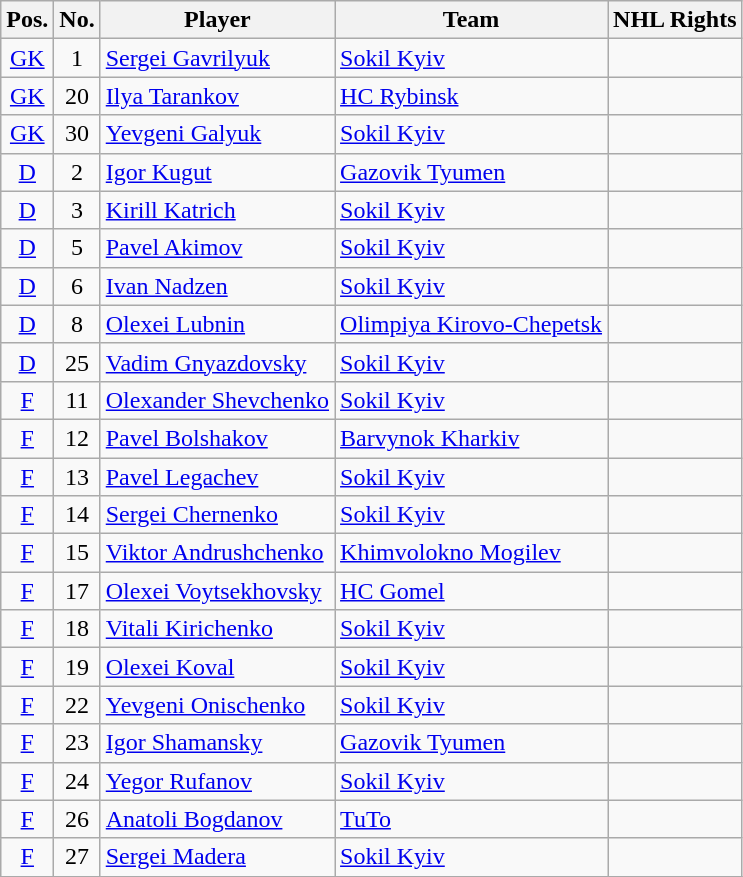<table class="wikitable sortable">
<tr>
<th>Pos.</th>
<th>No.</th>
<th>Player</th>
<th>Team</th>
<th>NHL Rights</th>
</tr>
<tr>
<td style="text-align:center;"><a href='#'>GK</a></td>
<td style="text-align:center;">1</td>
<td><a href='#'>Sergei Gavrilyuk</a></td>
<td> <a href='#'>Sokil Kyiv</a></td>
<td></td>
</tr>
<tr>
<td style="text-align:center;"><a href='#'>GK</a></td>
<td style="text-align:center;">20</td>
<td><a href='#'>Ilya Tarankov</a></td>
<td> <a href='#'>HC Rybinsk</a></td>
<td></td>
</tr>
<tr>
<td style="text-align:center;"><a href='#'>GK</a></td>
<td style="text-align:center;">30</td>
<td><a href='#'>Yevgeni Galyuk</a></td>
<td> <a href='#'>Sokil Kyiv</a></td>
<td></td>
</tr>
<tr>
<td style="text-align:center;"><a href='#'>D</a></td>
<td style="text-align:center;">2</td>
<td><a href='#'>Igor Kugut</a></td>
<td> <a href='#'>Gazovik Tyumen</a></td>
<td></td>
</tr>
<tr>
<td style="text-align:center;"><a href='#'>D</a></td>
<td style="text-align:center;">3</td>
<td><a href='#'>Kirill Katrich</a></td>
<td> <a href='#'>Sokil Kyiv</a></td>
<td></td>
</tr>
<tr>
<td style="text-align:center;"><a href='#'>D</a></td>
<td style="text-align:center;">5</td>
<td><a href='#'>Pavel Akimov</a></td>
<td> <a href='#'>Sokil Kyiv</a></td>
<td></td>
</tr>
<tr>
<td style="text-align:center;"><a href='#'>D</a></td>
<td style="text-align:center;">6</td>
<td><a href='#'>Ivan Nadzen</a></td>
<td> <a href='#'>Sokil Kyiv</a></td>
<td></td>
</tr>
<tr>
<td style="text-align:center;"><a href='#'>D</a></td>
<td style="text-align:center;">8</td>
<td><a href='#'>Olexei Lubnin</a></td>
<td> <a href='#'>Olimpiya Kirovo-Chepetsk</a></td>
<td></td>
</tr>
<tr>
<td style="text-align:center;"><a href='#'>D</a></td>
<td style="text-align:center;">25</td>
<td><a href='#'>Vadim Gnyazdovsky</a></td>
<td> <a href='#'>Sokil Kyiv</a></td>
<td></td>
</tr>
<tr>
<td style="text-align:center;"><a href='#'>F</a></td>
<td style="text-align:center;">11</td>
<td><a href='#'>Olexander Shevchenko</a></td>
<td> <a href='#'>Sokil Kyiv</a></td>
<td></td>
</tr>
<tr>
<td style="text-align:center;"><a href='#'>F</a></td>
<td style="text-align:center;">12</td>
<td><a href='#'>Pavel Bolshakov</a></td>
<td> <a href='#'>Barvynok Kharkiv</a></td>
<td></td>
</tr>
<tr>
<td style="text-align:center;"><a href='#'>F</a></td>
<td style="text-align:center;">13</td>
<td><a href='#'>Pavel Legachev</a></td>
<td> <a href='#'>Sokil Kyiv</a></td>
<td></td>
</tr>
<tr>
<td style="text-align:center;"><a href='#'>F</a></td>
<td style="text-align:center;">14</td>
<td><a href='#'>Sergei Chernenko</a></td>
<td> <a href='#'>Sokil Kyiv</a></td>
<td></td>
</tr>
<tr>
<td style="text-align:center;"><a href='#'>F</a></td>
<td style="text-align:center;">15</td>
<td><a href='#'>Viktor Andrushchenko</a></td>
<td> <a href='#'>Khimvolokno Mogilev</a></td>
<td></td>
</tr>
<tr>
<td style="text-align:center;"><a href='#'>F</a></td>
<td style="text-align:center;">17</td>
<td><a href='#'>Olexei Voytsekhovsky</a></td>
<td> <a href='#'>HC Gomel</a></td>
<td></td>
</tr>
<tr>
<td style="text-align:center;"><a href='#'>F</a></td>
<td style="text-align:center;">18</td>
<td><a href='#'>Vitali Kirichenko</a></td>
<td> <a href='#'>Sokil Kyiv</a></td>
<td></td>
</tr>
<tr>
<td style="text-align:center;"><a href='#'>F</a></td>
<td style="text-align:center;">19</td>
<td><a href='#'>Olexei Koval</a></td>
<td> <a href='#'>Sokil Kyiv</a></td>
<td></td>
</tr>
<tr>
<td style="text-align:center;"><a href='#'>F</a></td>
<td style="text-align:center;">22</td>
<td><a href='#'>Yevgeni Onischenko</a></td>
<td> <a href='#'>Sokil Kyiv</a></td>
<td></td>
</tr>
<tr>
<td style="text-align:center;"><a href='#'>F</a></td>
<td style="text-align:center;">23</td>
<td><a href='#'>Igor Shamansky</a></td>
<td> <a href='#'>Gazovik Tyumen</a></td>
<td></td>
</tr>
<tr>
<td style="text-align:center;"><a href='#'>F</a></td>
<td style="text-align:center;">24</td>
<td><a href='#'>Yegor Rufanov</a></td>
<td> <a href='#'>Sokil Kyiv</a></td>
<td></td>
</tr>
<tr>
<td style="text-align:center;"><a href='#'>F</a></td>
<td style="text-align:center;">26</td>
<td><a href='#'>Anatoli Bogdanov</a></td>
<td> <a href='#'>TuTo</a></td>
<td></td>
</tr>
<tr>
<td style="text-align:center;"><a href='#'>F</a></td>
<td style="text-align:center;">27</td>
<td><a href='#'>Sergei Madera</a></td>
<td> <a href='#'>Sokil Kyiv</a></td>
<td></td>
</tr>
<tr>
</tr>
</table>
